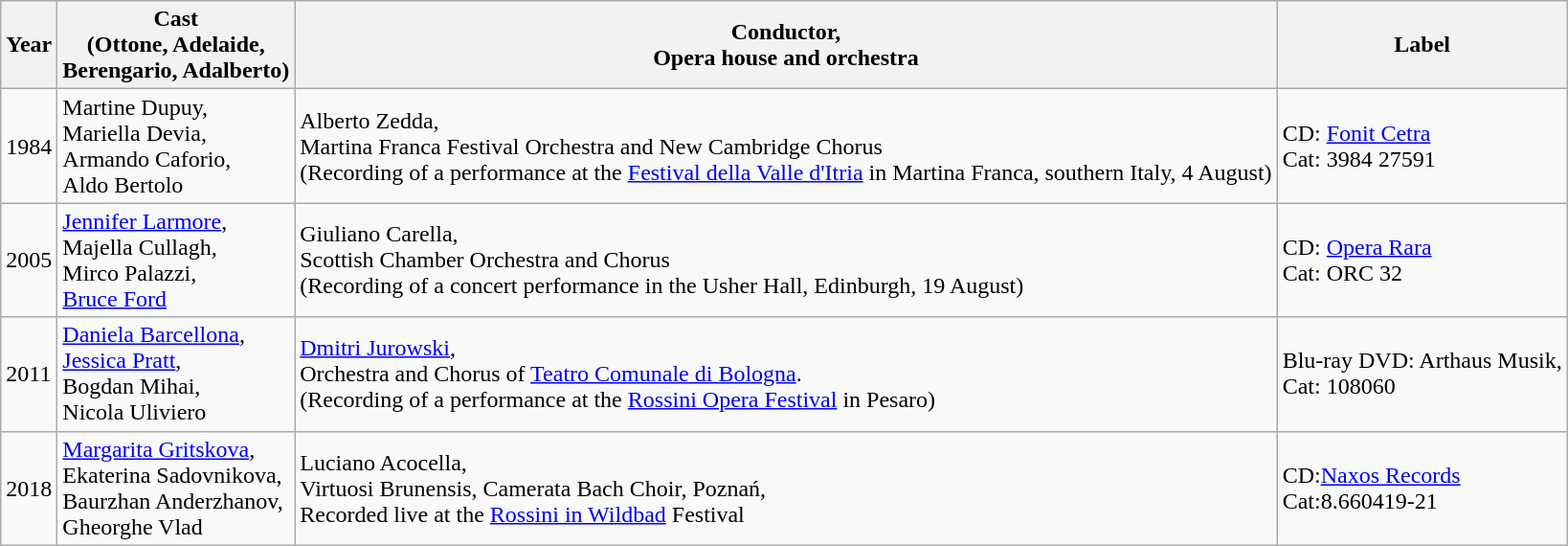<table class="wikitable">
<tr>
<th>Year</th>
<th>Cast<br>(Ottone, Adelaide,<br>Berengario, Adalberto)</th>
<th>Conductor,<br>Opera house and orchestra</th>
<th>Label</th>
</tr>
<tr>
<td>1984</td>
<td>Martine Dupuy,<br>Mariella Devia,<br>Armando Caforio,<br>Aldo Bertolo</td>
<td>Alberto Zedda,<br>Martina Franca Festival Orchestra and New Cambridge Chorus<br>(Recording of a performance at the <a href='#'>Festival della Valle d'Itria</a> in Martina Franca, southern Italy, 4 August)</td>
<td>CD: <a href='#'>Fonit Cetra</a><br>Cat: 3984 27591</td>
</tr>
<tr>
<td>2005</td>
<td><a href='#'>Jennifer Larmore</a>,<br>Majella Cullagh,<br>Mirco Palazzi,<br><a href='#'>Bruce Ford</a></td>
<td>Giuliano Carella,<br>Scottish Chamber Orchestra and Chorus<br>(Recording of a concert performance in the Usher Hall, Edinburgh, 19 August)</td>
<td>CD: <a href='#'>Opera Rara</a><br>Cat: ORC 32</td>
</tr>
<tr>
<td>2011</td>
<td><a href='#'>Daniela Barcellona</a>,<br><a href='#'>Jessica Pratt</a>,<br>Bogdan Mihai,<br>Nicola Uliviero</td>
<td><a href='#'>Dmitri Jurowski</a>,<br>Orchestra and Chorus of <a href='#'>Teatro Comunale di Bologna</a>.<br>(Recording of a performance at the <a href='#'>Rossini Opera Festival</a> in Pesaro)</td>
<td>Blu-ray DVD: Arthaus Musik,<br>Cat: 108060</td>
</tr>
<tr>
<td>2018</td>
<td><a href='#'>Margarita Gritskova</a>,<br>Ekaterina Sadovnikova,<br>Baurzhan Anderzhanov,<br> Gheorghe Vlad</td>
<td>Luciano Acocella,<br>Virtuosi Brunensis, Camerata Bach Choir, Poznań,<br>Recorded live at the <a href='#'>Rossini in Wildbad</a> Festival</td>
<td>CD:<a href='#'>Naxos Records</a><br>Cat:8.660419-21</td>
</tr>
</table>
